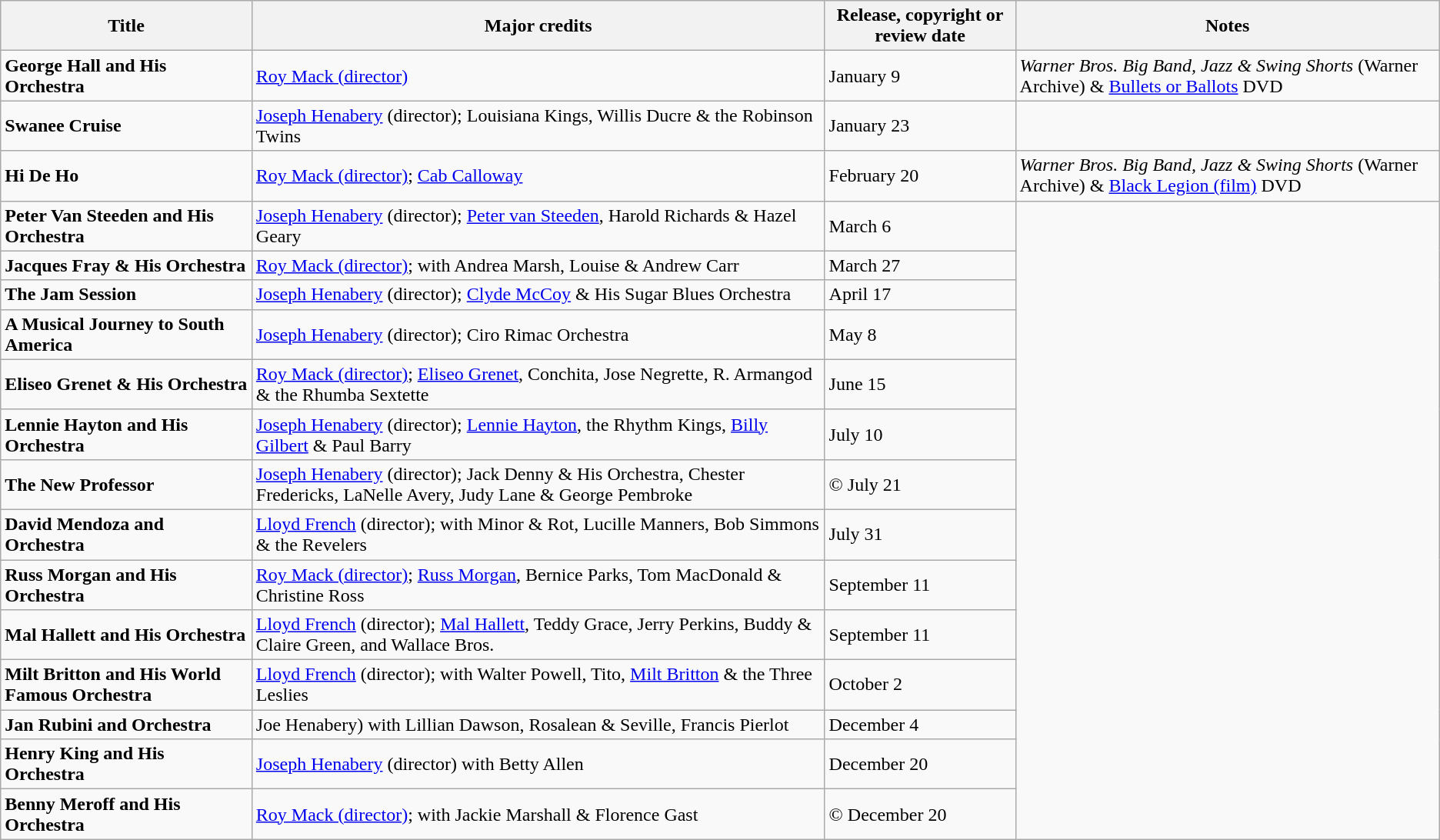<table class="wikitable sortable" border="1">
<tr>
<th>Title</th>
<th>Major credits</th>
<th>Release, copyright or review date</th>
<th>Notes</th>
</tr>
<tr>
<td><strong>George Hall and His Orchestra</strong></td>
<td><a href='#'>Roy Mack (director)</a></td>
<td>January 9</td>
<td><em>Warner Bros. Big Band, Jazz & Swing Shorts</em> (Warner Archive) & <a href='#'>Bullets or Ballots</a> DVD</td>
</tr>
<tr>
<td><strong>Swanee Cruise</strong></td>
<td><a href='#'>Joseph Henabery</a> (director); Louisiana Kings, Willis Ducre & the Robinson Twins</td>
<td>January 23</td>
</tr>
<tr>
<td><strong>Hi De Ho</strong></td>
<td><a href='#'>Roy Mack (director)</a>; <a href='#'>Cab Calloway</a></td>
<td>February 20</td>
<td><em>Warner Bros. Big Band, Jazz & Swing Shorts</em> (Warner Archive) & <a href='#'>Black Legion (film)</a> DVD</td>
</tr>
<tr>
<td><strong>Peter Van Steeden and His Orchestra</strong></td>
<td><a href='#'>Joseph Henabery</a> (director); <a href='#'>Peter van Steeden</a>, Harold Richards & Hazel Geary</td>
<td>March 6</td>
</tr>
<tr>
<td><strong>Jacques Fray & His Orchestra</strong></td>
<td><a href='#'>Roy Mack (director)</a>; with Andrea Marsh, Louise & Andrew Carr</td>
<td>March 27</td>
</tr>
<tr>
<td><strong>The Jam Session</strong></td>
<td><a href='#'>Joseph Henabery</a> (director); <a href='#'>Clyde McCoy</a> & His Sugar Blues Orchestra</td>
<td>April 17</td>
</tr>
<tr>
<td><strong>A Musical Journey to South America</strong></td>
<td><a href='#'>Joseph Henabery</a> (director); Ciro Rimac Orchestra</td>
<td>May 8</td>
</tr>
<tr>
<td><strong>Eliseo Grenet & His Orchestra</strong></td>
<td><a href='#'>Roy Mack (director)</a>; <a href='#'>Eliseo Grenet</a>, Conchita, Jose Negrette, R. Armangod & the Rhumba Sextette</td>
<td>June 15</td>
</tr>
<tr>
<td><strong>Lennie Hayton and His Orchestra</strong></td>
<td><a href='#'>Joseph Henabery</a> (director); <a href='#'>Lennie Hayton</a>, the Rhythm Kings, <a href='#'>Billy Gilbert</a> & Paul Barry</td>
<td>July 10</td>
</tr>
<tr>
<td><strong>The New Professor</strong></td>
<td><a href='#'>Joseph Henabery</a> (director); Jack Denny & His Orchestra, Chester Fredericks, LaNelle Avery, Judy Lane & George Pembroke</td>
<td>© July 21</td>
</tr>
<tr>
<td><strong>David Mendoza and Orchestra</strong></td>
<td><a href='#'>Lloyd French</a> (director); with Minor & Rot, Lucille Manners, Bob Simmons & the Revelers</td>
<td>July 31</td>
</tr>
<tr>
<td><strong>Russ Morgan and His Orchestra</strong></td>
<td><a href='#'>Roy Mack (director)</a>; <a href='#'>Russ Morgan</a>, Bernice Parks, Tom MacDonald & Christine Ross</td>
<td>September 11</td>
</tr>
<tr>
<td><strong>Mal Hallett and His Orchestra</strong></td>
<td><a href='#'>Lloyd French</a> (director); <a href='#'>Mal Hallett</a>, Teddy Grace, Jerry Perkins, Buddy & Claire Green, and Wallace Bros.</td>
<td>September 11</td>
</tr>
<tr>
<td><strong>Milt Britton and His World Famous Orchestra</strong></td>
<td><a href='#'>Lloyd French</a> (director); with Walter Powell, Tito, <a href='#'>Milt Britton</a> & the Three Leslies</td>
<td>October 2</td>
</tr>
<tr>
<td><strong>Jan Rubini and Orchestra</strong></td>
<td>Joe Henabery) with Lillian Dawson, Rosalean & Seville, Francis Pierlot</td>
<td>December 4</td>
</tr>
<tr>
<td><strong>Henry King and His Orchestra</strong></td>
<td><a href='#'>Joseph Henabery</a> (director) with Betty Allen</td>
<td>December 20</td>
</tr>
<tr>
<td><strong>Benny Meroff and His Orchestra</strong></td>
<td><a href='#'>Roy Mack (director)</a>; with Jackie Marshall & Florence Gast</td>
<td>© December 20</td>
</tr>
</table>
